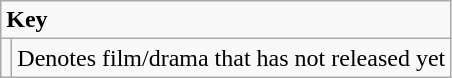<table class="wikitable">
<tr>
<td colspan="2"><strong>Key</strong></td>
</tr>
<tr>
<td></td>
<td>Denotes film/drama that has not released yet</td>
</tr>
</table>
